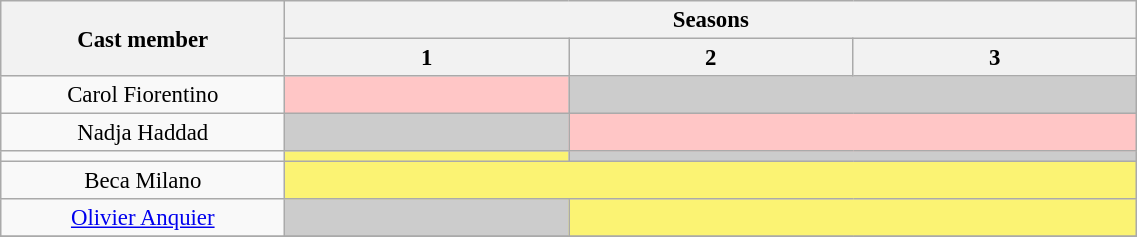<table class="wikitable" style="text-align:center; font-size:95%; width:60%;">
<tr>
<th rowspan=2 width=125>Cast member</th>
<th colspan=3 width=125>Seasons</th>
</tr>
<tr>
<th width=125>1</th>
<th width=125>2</th>
<th width=125>3</th>
</tr>
<tr>
<td>Carol Fiorentino</td>
<td colspan=1 bgcolor=FFC6C6></td>
<td colspan=2 bgcolor=CCCCCC></td>
</tr>
<tr>
<td>Nadja Haddad</td>
<td colspan=1 bgcolor=CCCCCC></td>
<td colspan=2 bgcolor=FFC6C6></td>
</tr>
<tr>
<td></td>
<td colspan=1 bgcolor=FBF373></td>
<td colspan=2 bgcolor=CCCCCC></td>
</tr>
<tr>
<td>Beca Milano</td>
<td colspan=3 bgcolor=FBF373></td>
</tr>
<tr>
<td><a href='#'>Olivier Anquier</a></td>
<td colspan=1 bgcolor=CCCCCC></td>
<td colspan=2 bgcolor=FBF373></td>
</tr>
<tr>
</tr>
</table>
